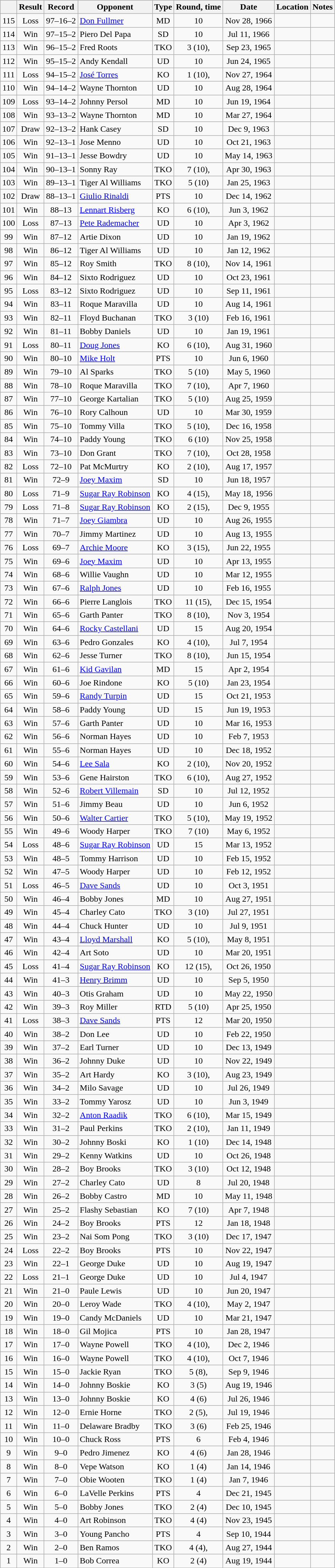<table class="wikitable" style="text-align:center">
<tr>
<th></th>
<th>Result</th>
<th>Record</th>
<th>Opponent</th>
<th>Type</th>
<th>Round, time</th>
<th>Date</th>
<th>Location</th>
<th>Notes</th>
</tr>
<tr>
<td>115</td>
<td>Loss</td>
<td>97–16–2</td>
<td align=left><a href='#'>Don Fullmer</a></td>
<td>MD</td>
<td>10</td>
<td>Nov 28, 1966</td>
<td style="text-align:left;"></td>
<td></td>
</tr>
<tr>
<td>114</td>
<td>Win</td>
<td>97–15–2</td>
<td align=left>Piero Del Papa</td>
<td>SD</td>
<td>10</td>
<td>Jul 11, 1966</td>
<td style="text-align:left;"></td>
<td></td>
</tr>
<tr>
<td>113</td>
<td>Win</td>
<td>96–15–2</td>
<td align=left>Fred Roots</td>
<td>TKO</td>
<td>3 (10), </td>
<td>Sep 23, 1965</td>
<td style="text-align:left;"></td>
<td></td>
</tr>
<tr>
<td>112</td>
<td>Win</td>
<td>95–15–2</td>
<td align=left>Andy Kendall</td>
<td>UD</td>
<td>10</td>
<td>Jun 24, 1965</td>
<td style="text-align:left;"></td>
<td></td>
</tr>
<tr>
<td>111</td>
<td>Loss</td>
<td>94–15–2</td>
<td align=left><a href='#'>José Torres</a></td>
<td>KO</td>
<td>1 (10), </td>
<td>Nov 27, 1964</td>
<td style="text-align:left;"></td>
<td></td>
</tr>
<tr>
<td>110</td>
<td>Win</td>
<td>94–14–2</td>
<td align=left>Wayne Thornton</td>
<td>UD</td>
<td>10</td>
<td>Aug 28, 1964</td>
<td style="text-align:left;"></td>
<td></td>
</tr>
<tr>
<td>109</td>
<td>Loss</td>
<td>93–14–2</td>
<td align=left>Johnny Persol</td>
<td>MD</td>
<td>10</td>
<td>Jun 19, 1964</td>
<td style="text-align:left;"></td>
<td></td>
</tr>
<tr>
<td>108</td>
<td>Win</td>
<td>93–13–2</td>
<td align=left>Wayne Thornton</td>
<td>MD</td>
<td>10</td>
<td>Mar 27, 1964</td>
<td style="text-align:left;"></td>
<td></td>
</tr>
<tr>
<td>107</td>
<td>Draw</td>
<td>92–13–2</td>
<td align=left>Hank Casey</td>
<td>SD</td>
<td>10</td>
<td>Dec 9, 1963</td>
<td style="text-align:left;"></td>
<td></td>
</tr>
<tr>
<td>106</td>
<td>Win</td>
<td>92–13–1</td>
<td align=left>Jose Menno</td>
<td>UD</td>
<td>10</td>
<td>Oct 21, 1963</td>
<td style="text-align:left;"></td>
<td></td>
</tr>
<tr>
<td>105</td>
<td>Win</td>
<td>91–13–1</td>
<td align=left>Jesse Bowdry</td>
<td>UD</td>
<td>10</td>
<td>May 14, 1963</td>
<td style="text-align:left;"></td>
<td></td>
</tr>
<tr>
<td>104</td>
<td>Win</td>
<td>90–13–1</td>
<td align=left>Sonny Ray</td>
<td>TKO</td>
<td>7 (10), </td>
<td>Apr 30, 1963</td>
<td style="text-align:left;"></td>
<td align=left></td>
</tr>
<tr>
<td>103</td>
<td>Win</td>
<td>89–13–1</td>
<td align=left>Tiger Al Williams</td>
<td>TKO</td>
<td>5 (10)</td>
<td>Jan 25, 1963</td>
<td style="text-align:left;"></td>
<td align=left></td>
</tr>
<tr>
<td>102</td>
<td>Draw</td>
<td>88–13–1</td>
<td align=left><a href='#'>Giulio Rinaldi</a></td>
<td>PTS</td>
<td>10</td>
<td>Dec 14, 1962</td>
<td style="text-align:left;"></td>
<td align=left></td>
</tr>
<tr>
<td>101</td>
<td>Win</td>
<td>88–13</td>
<td align=left><a href='#'>Lennart Risberg</a></td>
<td>KO</td>
<td>6 (10), </td>
<td>Jun 3, 1962</td>
<td style="text-align:left;"></td>
<td></td>
</tr>
<tr>
<td>100</td>
<td>Loss</td>
<td>87–13</td>
<td align=left><a href='#'>Pete Rademacher</a></td>
<td>UD</td>
<td>10</td>
<td>Apr 3, 1962</td>
<td style="text-align:left;"></td>
<td align=left></td>
</tr>
<tr>
<td>99</td>
<td>Win</td>
<td>87–12</td>
<td align=left>Artie Dixon</td>
<td>UD</td>
<td>10</td>
<td>Jan 19, 1962</td>
<td style="text-align:left;"></td>
<td align=left></td>
</tr>
<tr>
<td>98</td>
<td>Win</td>
<td>86–12</td>
<td align=left>Tiger Al Williams</td>
<td>UD</td>
<td>10</td>
<td>Jan 12, 1962</td>
<td style="text-align:left;"></td>
<td align=left></td>
</tr>
<tr>
<td>97</td>
<td>Win</td>
<td>85–12</td>
<td align=left>Roy Smith</td>
<td>TKO</td>
<td>8 (10), </td>
<td>Nov 14, 1961</td>
<td style="text-align:left;"></td>
<td align=left></td>
</tr>
<tr>
<td>96</td>
<td>Win</td>
<td>84–12</td>
<td align=left>Sixto Rodriguez</td>
<td>UD</td>
<td>10</td>
<td>Oct 23, 1961</td>
<td style="text-align:left;"></td>
<td align=left></td>
</tr>
<tr>
<td>95</td>
<td>Loss</td>
<td>83–12</td>
<td align=left>Sixto Rodriguez</td>
<td>UD</td>
<td>10</td>
<td>Sep 11, 1961</td>
<td style="text-align:left;"></td>
<td></td>
</tr>
<tr>
<td>94</td>
<td>Win</td>
<td>83–11</td>
<td align=left>Roque Maravilla</td>
<td>UD</td>
<td>10</td>
<td>Aug 14, 1961</td>
<td style="text-align:left;"></td>
<td></td>
</tr>
<tr>
<td>93</td>
<td>Win</td>
<td>82–11</td>
<td align=left>Floyd Buchanan</td>
<td>TKO</td>
<td>3 (10)</td>
<td>Feb 16, 1961</td>
<td style="text-align:left;"></td>
<td align=left></td>
</tr>
<tr>
<td>92</td>
<td>Win</td>
<td>81–11</td>
<td align=left>Bobby Daniels</td>
<td>UD</td>
<td>10</td>
<td>Jan 19, 1961</td>
<td style="text-align:left;"></td>
<td></td>
</tr>
<tr>
<td>91</td>
<td>Loss</td>
<td>80–11</td>
<td align=left><a href='#'>Doug Jones</a></td>
<td>KO</td>
<td>6 (10), </td>
<td>Aug 31, 1960</td>
<td style="text-align:left;"></td>
<td></td>
</tr>
<tr>
<td>90</td>
<td>Win</td>
<td>80–10</td>
<td align=left><a href='#'>Mike Holt</a></td>
<td>PTS</td>
<td>10</td>
<td>Jun 6, 1960</td>
<td style="text-align:left;"></td>
<td align=left></td>
</tr>
<tr>
<td>89</td>
<td>Win</td>
<td>79–10</td>
<td align=left>Al Sparks</td>
<td>TKO</td>
<td>5 (10)</td>
<td>May 5, 1960</td>
<td style="text-align:left;"></td>
<td align=left></td>
</tr>
<tr>
<td>88</td>
<td>Win</td>
<td>78–10</td>
<td align=left>Roque Maravilla</td>
<td>TKO</td>
<td>7 (10), </td>
<td>Apr 7, 1960</td>
<td style="text-align:left;"></td>
<td></td>
</tr>
<tr>
<td>87</td>
<td>Win</td>
<td>77–10</td>
<td align=left>George Kartalian</td>
<td>TKO</td>
<td>5 (10)</td>
<td>Aug 25, 1959</td>
<td style="text-align:left;"></td>
<td align=left></td>
</tr>
<tr>
<td>86</td>
<td>Win</td>
<td>76–10</td>
<td align=left>Rory Calhoun</td>
<td>UD</td>
<td>10</td>
<td>Mar 30, 1959</td>
<td style="text-align:left;"></td>
<td></td>
</tr>
<tr>
<td>85</td>
<td>Win</td>
<td>75–10</td>
<td align=left>Tommy Villa</td>
<td>TKO</td>
<td>5 (10), </td>
<td>Dec 16, 1958</td>
<td style="text-align:left;"></td>
<td></td>
</tr>
<tr>
<td>84</td>
<td>Win</td>
<td>74–10</td>
<td align=left>Paddy Young</td>
<td>TKO</td>
<td>6 (10)</td>
<td>Nov 25, 1958</td>
<td style="text-align:left;"></td>
<td align=left></td>
</tr>
<tr>
<td>83</td>
<td>Win</td>
<td>73–10</td>
<td align=left>Don Grant</td>
<td>TKO</td>
<td>7 (10), </td>
<td>Oct 28, 1958</td>
<td style="text-align:left;"></td>
<td></td>
</tr>
<tr>
<td>82</td>
<td>Loss</td>
<td>72–10</td>
<td align=left>Pat McMurtry</td>
<td>KO</td>
<td>2 (10), </td>
<td>Aug 17, 1957</td>
<td style="text-align:left;"></td>
<td></td>
</tr>
<tr>
<td>81</td>
<td>Win</td>
<td>72–9</td>
<td align=left><a href='#'>Joey Maxim</a></td>
<td>SD</td>
<td>10</td>
<td>Jun 18, 1957</td>
<td style="text-align:left;"></td>
<td></td>
</tr>
<tr>
<td>80</td>
<td>Loss</td>
<td>71–9</td>
<td align=left><a href='#'>Sugar Ray Robinson</a></td>
<td>KO</td>
<td>4 (15), </td>
<td>May 18, 1956</td>
<td style="text-align:left;"></td>
<td align=left></td>
</tr>
<tr>
<td>79</td>
<td>Loss</td>
<td>71–8</td>
<td align=left><a href='#'>Sugar Ray Robinson</a></td>
<td>KO</td>
<td>2 (15), </td>
<td>Dec 9, 1955</td>
<td style="text-align:left;"></td>
<td align=left></td>
</tr>
<tr>
<td>78</td>
<td>Win</td>
<td>71–7</td>
<td align=left><a href='#'>Joey Giambra</a></td>
<td>UD</td>
<td>10</td>
<td>Aug 26, 1955</td>
<td style="text-align:left;"></td>
<td></td>
</tr>
<tr>
<td>77</td>
<td>Win</td>
<td>70–7</td>
<td align=left>Jimmy Martinez</td>
<td>UD</td>
<td>10</td>
<td>Aug 13, 1955</td>
<td style="text-align:left;"></td>
<td></td>
</tr>
<tr>
<td>76</td>
<td>Loss</td>
<td>69–7</td>
<td align=left><a href='#'>Archie Moore</a></td>
<td>KO</td>
<td>3 (15), </td>
<td>Jun 22, 1955</td>
<td style="text-align:left;"></td>
<td align=left></td>
</tr>
<tr>
<td>75</td>
<td>Win</td>
<td>69–6</td>
<td align=left><a href='#'>Joey Maxim</a></td>
<td>UD</td>
<td>10</td>
<td>Apr 13, 1955</td>
<td style="text-align:left;"></td>
<td></td>
</tr>
<tr>
<td>74</td>
<td>Win</td>
<td>68–6</td>
<td align=left>Willie Vaughn</td>
<td>UD</td>
<td>10</td>
<td>Mar 12, 1955</td>
<td style="text-align:left;"></td>
<td></td>
</tr>
<tr>
<td>73</td>
<td>Win</td>
<td>67–6</td>
<td align=left><a href='#'>Ralph Jones</a></td>
<td>UD</td>
<td>10</td>
<td>Feb 16, 1955</td>
<td style="text-align:left;"></td>
<td></td>
</tr>
<tr>
<td>72</td>
<td>Win</td>
<td>66–6</td>
<td align=left>Pierre Langlois</td>
<td>TKO</td>
<td>11 (15), </td>
<td>Dec 15, 1954</td>
<td style="text-align:left;"></td>
<td align=left></td>
</tr>
<tr>
<td>71</td>
<td>Win</td>
<td>65–6</td>
<td align=left>Garth Panter</td>
<td>TKO</td>
<td>8 (10), </td>
<td>Nov 3, 1954</td>
<td style="text-align:left;"></td>
<td></td>
</tr>
<tr>
<td>70</td>
<td>Win</td>
<td>64–6</td>
<td align=left><a href='#'>Rocky Castellani</a></td>
<td>UD</td>
<td>15</td>
<td>Aug 20, 1954</td>
<td style="text-align:left;"></td>
<td align=left></td>
</tr>
<tr>
<td>69</td>
<td>Win</td>
<td>63–6</td>
<td align=left>Pedro Gonzales</td>
<td>KO</td>
<td>4 (10), </td>
<td>Jul 7, 1954</td>
<td style="text-align:left;"></td>
<td></td>
</tr>
<tr>
<td>68</td>
<td>Win</td>
<td>62–6</td>
<td align=left>Jesse Turner</td>
<td>TKO</td>
<td>8 (10), </td>
<td>Jun 15, 1954</td>
<td style="text-align:left;"></td>
<td></td>
</tr>
<tr>
<td>67</td>
<td>Win</td>
<td>61–6</td>
<td align=left><a href='#'>Kid Gavilan</a></td>
<td>MD</td>
<td>15</td>
<td>Apr 2, 1954</td>
<td style="text-align:left;"></td>
<td align=left></td>
</tr>
<tr>
<td>66</td>
<td>Win</td>
<td>60–6</td>
<td align=left>Joe Rindone</td>
<td>KO</td>
<td>5 (10)</td>
<td>Jan 23, 1954</td>
<td style="text-align:left;"></td>
<td></td>
</tr>
<tr>
<td>65</td>
<td>Win</td>
<td>59–6</td>
<td align=left><a href='#'>Randy Turpin</a></td>
<td>UD</td>
<td>15</td>
<td>Oct 21, 1953</td>
<td style="text-align:left;"></td>
<td align=left></td>
</tr>
<tr>
<td>64</td>
<td>Win</td>
<td>58–6</td>
<td align=left>Paddy Young</td>
<td>UD</td>
<td>15</td>
<td>Jun 19, 1953</td>
<td style="text-align:left;"></td>
<td align=left></td>
</tr>
<tr>
<td>63</td>
<td>Win</td>
<td>57–6</td>
<td align=left>Garth Panter</td>
<td>UD</td>
<td>10</td>
<td>Mar 16, 1953</td>
<td style="text-align:left;"></td>
<td></td>
</tr>
<tr>
<td>62</td>
<td>Win</td>
<td>56–6</td>
<td align=left>Norman Hayes</td>
<td>UD</td>
<td>10</td>
<td>Feb 7, 1953</td>
<td style="text-align:left;"></td>
<td></td>
</tr>
<tr>
<td>61</td>
<td>Win</td>
<td>55–6</td>
<td align=left>Norman Hayes</td>
<td>UD</td>
<td>10</td>
<td>Dec 18, 1952</td>
<td style="text-align:left;"></td>
<td></td>
</tr>
<tr>
<td>60</td>
<td>Win</td>
<td>54–6</td>
<td align=left><a href='#'>Lee Sala</a></td>
<td>KO</td>
<td>2 (10), </td>
<td>Nov 20, 1952</td>
<td style="text-align:left;"></td>
<td></td>
</tr>
<tr>
<td>59</td>
<td>Win</td>
<td>53–6</td>
<td align=left>Gene Hairston</td>
<td>TKO</td>
<td>6 (10), </td>
<td>Aug 27, 1952</td>
<td style="text-align:left;"></td>
<td align=left></td>
</tr>
<tr>
<td>58</td>
<td>Win</td>
<td>52–6</td>
<td align=left><a href='#'>Robert Villemain</a></td>
<td>SD</td>
<td>10</td>
<td>Jul 12, 1952</td>
<td style="text-align:left;"></td>
<td></td>
</tr>
<tr>
<td>57</td>
<td>Win</td>
<td>51–6</td>
<td align=left>Jimmy Beau</td>
<td>UD</td>
<td>10</td>
<td>Jun 6, 1952</td>
<td style="text-align:left;"></td>
<td></td>
</tr>
<tr>
<td>56</td>
<td>Win</td>
<td>50–6</td>
<td align=left><a href='#'>Walter Cartier</a></td>
<td>TKO</td>
<td>5 (10), </td>
<td>May 19, 1952</td>
<td style="text-align:left;"></td>
<td></td>
</tr>
<tr>
<td>55</td>
<td>Win</td>
<td>49–6</td>
<td align=left>Woody Harper</td>
<td>TKO</td>
<td>7 (10)</td>
<td>May 6, 1952</td>
<td style="text-align:left;"></td>
<td align=left></td>
</tr>
<tr>
<td>54</td>
<td>Loss</td>
<td>48–6</td>
<td align=left><a href='#'>Sugar Ray Robinson</a></td>
<td>UD</td>
<td>15</td>
<td>Mar 13, 1952</td>
<td style="text-align:left;"></td>
<td align=left></td>
</tr>
<tr>
<td>53</td>
<td>Win</td>
<td>48–5</td>
<td align=left>Tommy Harrison</td>
<td>UD</td>
<td>10</td>
<td>Feb 15, 1952</td>
<td style="text-align:left;"></td>
<td></td>
</tr>
<tr>
<td>52</td>
<td>Win</td>
<td>47–5</td>
<td align=left>Woody Harper</td>
<td>UD</td>
<td>10</td>
<td>Feb 12, 1952</td>
<td style="text-align:left;"></td>
<td align=left></td>
</tr>
<tr>
<td>51</td>
<td>Loss</td>
<td>46–5</td>
<td align=left><a href='#'>Dave Sands</a></td>
<td>UD</td>
<td>10</td>
<td>Oct 3, 1951</td>
<td style="text-align:left;"></td>
<td></td>
</tr>
<tr>
<td>50</td>
<td>Win</td>
<td>46–4</td>
<td align=left>Bobby Jones</td>
<td>MD</td>
<td>10</td>
<td>Aug 27, 1951</td>
<td style="text-align:left;"></td>
<td align=left></td>
</tr>
<tr>
<td>49</td>
<td>Win</td>
<td>45–4</td>
<td align=left>Charley Cato</td>
<td>TKO</td>
<td>3 (10)</td>
<td>Jul 27, 1951</td>
<td style="text-align:left;"></td>
<td align=left></td>
</tr>
<tr>
<td>48</td>
<td>Win</td>
<td>44–4</td>
<td align=left>Chuck Hunter</td>
<td>UD</td>
<td>10</td>
<td>Jul 9, 1951</td>
<td style="text-align:left;"></td>
<td align=left></td>
</tr>
<tr>
<td>47</td>
<td>Win</td>
<td>43–4</td>
<td align=left><a href='#'>Lloyd Marshall</a></td>
<td>KO</td>
<td>5 (10), </td>
<td>May 8, 1951</td>
<td style="text-align:left;"></td>
<td></td>
</tr>
<tr>
<td>46</td>
<td>Win</td>
<td>42–4</td>
<td align=left>Art Soto</td>
<td>UD</td>
<td>10</td>
<td>Mar 20, 1951</td>
<td style="text-align:left;"></td>
<td align=left></td>
</tr>
<tr>
<td>45</td>
<td>Loss</td>
<td>41–4</td>
<td align=left><a href='#'>Sugar Ray Robinson</a></td>
<td>KO</td>
<td>12 (15), </td>
<td>Oct 26, 1950</td>
<td style="text-align:left;"></td>
<td align=left></td>
</tr>
<tr>
<td>44</td>
<td>Win</td>
<td>41–3</td>
<td align=left><a href='#'>Henry Brimm</a></td>
<td>UD</td>
<td>10</td>
<td>Sep 5, 1950</td>
<td style="text-align:left;"></td>
<td align=left></td>
</tr>
<tr>
<td>43</td>
<td>Win</td>
<td>40–3</td>
<td align=left>Otis Graham</td>
<td>UD</td>
<td>10</td>
<td>May 22, 1950</td>
<td style="text-align:left;"></td>
<td align=left></td>
</tr>
<tr>
<td>42</td>
<td>Win</td>
<td>39–3</td>
<td align=left>Roy Miller</td>
<td>RTD</td>
<td>5 (10)</td>
<td>Apr 25, 1950</td>
<td style="text-align:left;"></td>
<td></td>
</tr>
<tr>
<td>41</td>
<td>Loss</td>
<td>38–3</td>
<td align=left><a href='#'>Dave Sands</a></td>
<td>PTS</td>
<td>12</td>
<td>Mar 20, 1950</td>
<td style="text-align:left;"></td>
<td align=left></td>
</tr>
<tr>
<td>40</td>
<td>Win</td>
<td>38–2</td>
<td align=left>Don Lee</td>
<td>UD</td>
<td>10</td>
<td>Feb 22, 1950</td>
<td style="text-align:left;"></td>
<td align=left></td>
</tr>
<tr>
<td>39</td>
<td>Win</td>
<td>37–2</td>
<td align=left>Earl Turner</td>
<td>UD</td>
<td>10</td>
<td>Dec 13, 1949</td>
<td style="text-align:left;"></td>
<td align=left></td>
</tr>
<tr>
<td>38</td>
<td>Win</td>
<td>36–2</td>
<td align=left>Johnny Duke</td>
<td>UD</td>
<td>10</td>
<td>Nov 22, 1949</td>
<td style="text-align:left;"></td>
<td align=left></td>
</tr>
<tr>
<td>37</td>
<td>Win</td>
<td>35–2</td>
<td align=left>Art Hardy</td>
<td>KO</td>
<td>3 (10), </td>
<td>Aug 23, 1949</td>
<td style="text-align:left;"></td>
<td align=left></td>
</tr>
<tr>
<td>36</td>
<td>Win</td>
<td>34–2</td>
<td align=left>Milo Savage</td>
<td>UD</td>
<td>10</td>
<td>Jul 26, 1949</td>
<td style="text-align:left;"></td>
<td align=left></td>
</tr>
<tr>
<td>35</td>
<td>Win</td>
<td>33–2</td>
<td align=left>Tommy Yarosz</td>
<td>UD</td>
<td>10</td>
<td>Jun 3, 1949</td>
<td style="text-align:left;"></td>
<td align=left></td>
</tr>
<tr>
<td>34</td>
<td>Win</td>
<td>32–2</td>
<td align=left><a href='#'>Anton Raadik</a></td>
<td>TKO</td>
<td>6 (10), </td>
<td>Mar 15, 1949</td>
<td style="text-align:left;"></td>
<td align=left></td>
</tr>
<tr>
<td>33</td>
<td>Win</td>
<td>31–2</td>
<td align=left>Paul Perkins</td>
<td>TKO</td>
<td>2 (10), </td>
<td>Jan 11, 1949</td>
<td style="text-align:left;"></td>
<td align=left></td>
</tr>
<tr>
<td>32</td>
<td>Win</td>
<td>30–2</td>
<td align=left>Johnny Boski</td>
<td>KO</td>
<td>1 (10)</td>
<td>Dec 14, 1948</td>
<td style="text-align:left;"></td>
<td align=left></td>
</tr>
<tr>
<td>31</td>
<td>Win</td>
<td>29–2</td>
<td align=left>Kenny Watkins</td>
<td>UD</td>
<td>10</td>
<td>Oct 26, 1948</td>
<td style="text-align:left;"></td>
<td align=left></td>
</tr>
<tr>
<td>30</td>
<td>Win</td>
<td>28–2</td>
<td align=left>Boy Brooks</td>
<td>TKO</td>
<td>3 (10)</td>
<td>Oct 12, 1948</td>
<td style="text-align:left;"></td>
<td align=left></td>
</tr>
<tr>
<td>29</td>
<td>Win</td>
<td>27–2</td>
<td align=left>Charley Cato</td>
<td>UD</td>
<td>8</td>
<td>Jul 20, 1948</td>
<td style="text-align:left;"></td>
<td align=left></td>
</tr>
<tr>
<td>28</td>
<td>Win</td>
<td>26–2</td>
<td align=left>Bobby Castro</td>
<td>MD</td>
<td>10</td>
<td>May 11, 1948</td>
<td style="text-align:left;"></td>
<td align=left></td>
</tr>
<tr>
<td>27</td>
<td>Win</td>
<td>25–2</td>
<td align=left>Flashy Sebastian</td>
<td>KO</td>
<td>7 (10)</td>
<td>Apr 7, 1948</td>
<td style="text-align:left;"></td>
<td align=left></td>
</tr>
<tr>
<td>26</td>
<td>Win</td>
<td>24–2</td>
<td align=left>Boy Brooks</td>
<td>PTS</td>
<td>12</td>
<td>Jan 18, 1948</td>
<td style="text-align:left;"></td>
<td style="text-align:left;"></td>
</tr>
<tr>
<td>25</td>
<td>Win</td>
<td>23–2</td>
<td align=left>Nai Som Pong</td>
<td>TKO</td>
<td>3 (10)</td>
<td>Dec 17, 1947</td>
<td style="text-align:left;"></td>
<td align=left></td>
</tr>
<tr>
<td>24</td>
<td>Loss</td>
<td>22–2</td>
<td align=left>Boy Brooks</td>
<td>PTS</td>
<td>10</td>
<td>Nov 22, 1947</td>
<td style="text-align:left;"></td>
<td style="text-align:left;"></td>
</tr>
<tr>
<td>23</td>
<td>Win</td>
<td>22–1</td>
<td align=left>George Duke</td>
<td>UD</td>
<td>10</td>
<td>Aug 19, 1947</td>
<td style="text-align:left;"></td>
<td style="text-align:left;"></td>
</tr>
<tr>
<td>22</td>
<td>Loss</td>
<td>21–1</td>
<td align=left>George Duke</td>
<td>UD</td>
<td>10</td>
<td>Jul 4, 1947</td>
<td style="text-align:left;"></td>
<td style="text-align:left;"></td>
</tr>
<tr>
<td>21</td>
<td>Win</td>
<td>21–0</td>
<td align=left>Paule Lewis</td>
<td>UD</td>
<td>10</td>
<td>Jun 20, 1947</td>
<td style="text-align:left;"></td>
<td align=left></td>
</tr>
<tr>
<td>20</td>
<td>Win</td>
<td>20–0</td>
<td align=left>Leroy Wade</td>
<td>TKO</td>
<td>4 (10), </td>
<td>May 2, 1947</td>
<td style="text-align:left;"></td>
<td style="text-align:left;"></td>
</tr>
<tr>
<td>19</td>
<td>Win</td>
<td>19–0</td>
<td align=left>Candy McDaniels</td>
<td>UD</td>
<td>10</td>
<td>Mar 21, 1947</td>
<td style="text-align:left;"></td>
<td style="text-align:left;"></td>
</tr>
<tr>
<td>18</td>
<td>Win</td>
<td>18–0</td>
<td align=left>Gil Mojica</td>
<td>PTS</td>
<td>10</td>
<td>Jan 28, 1947</td>
<td style="text-align:left;"></td>
<td align=left></td>
</tr>
<tr>
<td>17</td>
<td>Win</td>
<td>17–0</td>
<td align=left>Wayne Powell</td>
<td>TKO</td>
<td>4 (10), </td>
<td>Dec 2, 1946</td>
<td style="text-align:left;"></td>
<td align=left></td>
</tr>
<tr>
<td>16</td>
<td>Win</td>
<td>16–0</td>
<td align=left>Wayne Powell</td>
<td>TKO</td>
<td>4 (10), </td>
<td>Oct 7, 1946</td>
<td style="text-align:left;"></td>
<td style="text-align:left;"></td>
</tr>
<tr>
<td>15</td>
<td>Win</td>
<td>15–0</td>
<td align=left>Jackie Ryan</td>
<td>TKO</td>
<td>5 (8), </td>
<td>Sep 9, 1946</td>
<td style="text-align:left;"></td>
<td align=left></td>
</tr>
<tr>
<td>14</td>
<td>Win</td>
<td>14–0</td>
<td align=left>Johnny Boskie</td>
<td>KO</td>
<td>3 (5)</td>
<td>Aug 19, 1946</td>
<td style="text-align:left;"></td>
<td align=left></td>
</tr>
<tr>
<td>13</td>
<td>Win</td>
<td>13–0</td>
<td align=left>Johnny Boskie</td>
<td>KO</td>
<td>4 (6)</td>
<td>Jul 26, 1946</td>
<td style="text-align:left;"></td>
<td align=left></td>
</tr>
<tr>
<td>12</td>
<td>Win</td>
<td>12–0</td>
<td align=left>Ernie Horne</td>
<td>TKO</td>
<td>2 (5), </td>
<td>Jul 19, 1946</td>
<td style="text-align:left;"></td>
<td align=left></td>
</tr>
<tr>
<td>11</td>
<td>Win</td>
<td>11–0</td>
<td align=left>Delaware Bradby</td>
<td>TKO</td>
<td>3 (6)</td>
<td>Feb 25, 1946</td>
<td style="text-align:left;"></td>
<td align=left></td>
</tr>
<tr>
<td>10</td>
<td>Win</td>
<td>10–0</td>
<td align=left>Chuck Ross</td>
<td>PTS</td>
<td>6</td>
<td>Feb 4, 1946</td>
<td style="text-align:left;"></td>
<td align=left></td>
</tr>
<tr>
<td>9</td>
<td>Win</td>
<td>9–0</td>
<td align=left>Pedro Jimenez</td>
<td>KO</td>
<td>4 (6)</td>
<td>Jan 28, 1946</td>
<td style="text-align:left;"></td>
<td align=left></td>
</tr>
<tr>
<td>8</td>
<td>Win</td>
<td>8–0</td>
<td align=left>Vepe Watson</td>
<td>KO</td>
<td>1 (4)</td>
<td>Jan 14, 1946</td>
<td style="text-align:left;"></td>
<td align=left></td>
</tr>
<tr>
<td>7</td>
<td>Win</td>
<td>7–0</td>
<td align=left>Obie Wooten</td>
<td>TKO</td>
<td>1 (4)</td>
<td>Jan 7, 1946</td>
<td style="text-align:left;"></td>
<td align=left></td>
</tr>
<tr>
<td>6</td>
<td>Win</td>
<td>6–0</td>
<td align=left>LaVelle Perkins</td>
<td>PTS</td>
<td>4</td>
<td>Dec 21, 1945</td>
<td style="text-align:left;"></td>
<td align=left></td>
</tr>
<tr>
<td>5</td>
<td>Win</td>
<td>5–0</td>
<td align=left>Bobby Jones</td>
<td>TKO</td>
<td>2 (4)</td>
<td>Dec 10, 1945</td>
<td style="text-align:left;"></td>
<td align=left></td>
</tr>
<tr>
<td>4</td>
<td>Win</td>
<td>4–0</td>
<td align=left>Art Robinson</td>
<td>TKO</td>
<td>4 (4)</td>
<td>Nov 23, 1945</td>
<td style="text-align:left;"></td>
<td align=left></td>
</tr>
<tr>
<td>3</td>
<td>Win</td>
<td>3–0</td>
<td align=left>Young Pancho</td>
<td>PTS</td>
<td>4</td>
<td>Sep 10, 1944</td>
<td style="text-align:left;"></td>
<td align=left></td>
</tr>
<tr>
<td>2</td>
<td>Win</td>
<td>2–0</td>
<td align=left>Ben Ramos</td>
<td>TKO</td>
<td>4 (4), </td>
<td>Aug 27, 1944</td>
<td style="text-align:left;"></td>
<td align=left></td>
</tr>
<tr>
<td>1</td>
<td>Win</td>
<td>1–0</td>
<td align=left>Bob Correa</td>
<td>KO</td>
<td>2 (4)</td>
<td>Aug 19, 1944</td>
<td style="text-align:left;"></td>
<td align=left></td>
</tr>
</table>
